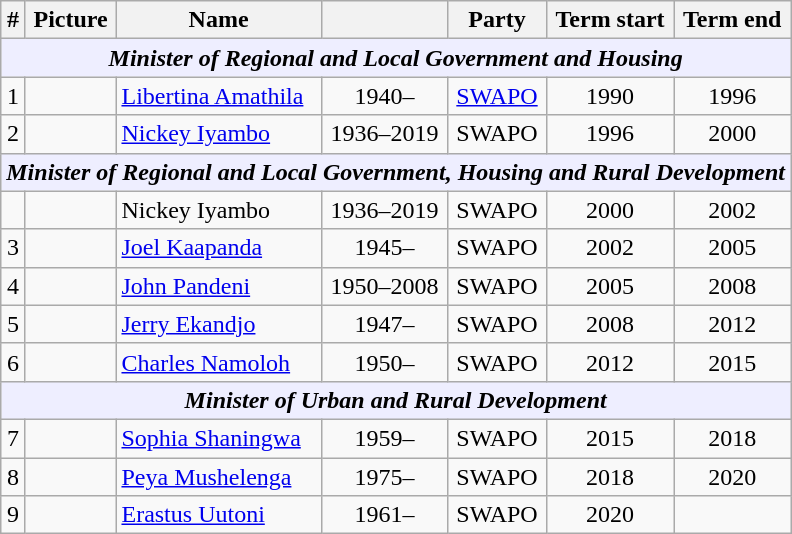<table class="wikitable" style="text-align:center;">
<tr>
<th>#</th>
<th>Picture</th>
<th>Name</th>
<th></th>
<th>Party</th>
<th>Term start</th>
<th>Term end</th>
</tr>
<tr>
<th style="background:#EEEEFF" align="center" colspan="7"><em>Minister of Regional and Local Government and Housing</em></th>
</tr>
<tr>
<td>1</td>
<td></td>
<td style="text-align:left;"><a href='#'>Libertina Amathila</a></td>
<td>1940–</td>
<td><a href='#'>SWAPO</a></td>
<td>1990</td>
<td>1996</td>
</tr>
<tr>
<td>2</td>
<td></td>
<td style="text-align:left;"><a href='#'>Nickey Iyambo</a></td>
<td>1936–2019</td>
<td>SWAPO</td>
<td>1996</td>
<td>2000</td>
</tr>
<tr>
<th style="background:#EEEEFF" align="center" colspan="7"><em>Minister of Regional and Local Government, Housing and Rural Development</em></th>
</tr>
<tr>
<td></td>
<td></td>
<td style="text-align:left;">Nickey Iyambo</td>
<td>1936–2019</td>
<td>SWAPO</td>
<td>2000</td>
<td>2002</td>
</tr>
<tr>
<td>3</td>
<td></td>
<td style="text-align:left;"><a href='#'>Joel Kaapanda</a></td>
<td>1945–</td>
<td>SWAPO</td>
<td>2002</td>
<td>2005</td>
</tr>
<tr>
<td>4</td>
<td></td>
<td style="text-align:left;"><a href='#'>John Pandeni</a></td>
<td>1950–2008</td>
<td>SWAPO</td>
<td>2005</td>
<td>2008</td>
</tr>
<tr>
<td>5</td>
<td></td>
<td style="text-align:left;"><a href='#'>Jerry Ekandjo</a></td>
<td>1947–</td>
<td>SWAPO</td>
<td>2008</td>
<td>2012</td>
</tr>
<tr>
<td>6</td>
<td></td>
<td style="text-align:left;"><a href='#'>Charles Namoloh</a></td>
<td>1950–</td>
<td>SWAPO</td>
<td>2012</td>
<td>2015</td>
</tr>
<tr>
<th style="background:#EEEEFF" align="center" colspan="7"><em>Minister of Urban and Rural Development</em></th>
</tr>
<tr>
<td>7</td>
<td></td>
<td style="text-align:left;"><a href='#'>Sophia Shaningwa</a></td>
<td>1959–</td>
<td>SWAPO</td>
<td>2015</td>
<td>2018</td>
</tr>
<tr>
<td>8</td>
<td></td>
<td style="text-align:left;"><a href='#'>Peya Mushelenga</a></td>
<td>1975–</td>
<td>SWAPO</td>
<td>2018</td>
<td>2020</td>
</tr>
<tr>
<td>9</td>
<td></td>
<td style="text-align:left;"><a href='#'>Erastus Uutoni</a></td>
<td>1961–</td>
<td>SWAPO</td>
<td>2020</td>
<td></td>
</tr>
</table>
